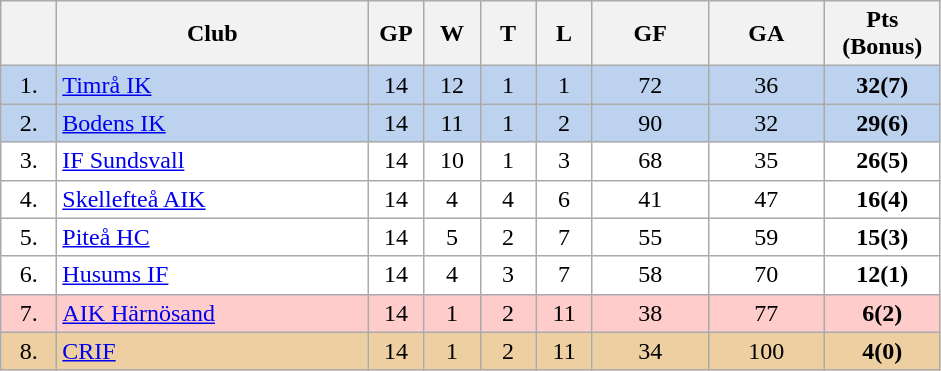<table class="wikitable">
<tr>
<th width="30"></th>
<th width="200">Club</th>
<th width="30">GP</th>
<th width="30">W</th>
<th width="30">T</th>
<th width="30">L</th>
<th width="70">GF</th>
<th width="70">GA</th>
<th width="70">Pts (Bonus)</th>
</tr>
<tr bgcolor="#BCD2EE" align="center">
<td>1.</td>
<td align="left"><a href='#'>Timrå IK</a></td>
<td>14</td>
<td>12</td>
<td>1</td>
<td>1</td>
<td>72</td>
<td>36</td>
<td><strong>32(7)</strong></td>
</tr>
<tr bgcolor="#BCD2EE" align="center">
<td>2.</td>
<td align="left"><a href='#'>Bodens IK</a></td>
<td>14</td>
<td>11</td>
<td>1</td>
<td>2</td>
<td>90</td>
<td>32</td>
<td><strong>29(6)</strong></td>
</tr>
<tr bgcolor="#FFFFFF" align="center">
<td>3.</td>
<td align="left"><a href='#'>IF Sundsvall</a></td>
<td>14</td>
<td>10</td>
<td>1</td>
<td>3</td>
<td>68</td>
<td>35</td>
<td><strong>26(5)</strong></td>
</tr>
<tr bgcolor="#FFFFFF" align="center">
<td>4.</td>
<td align="left"><a href='#'>Skellefteå AIK</a></td>
<td>14</td>
<td>4</td>
<td>4</td>
<td>6</td>
<td>41</td>
<td>47</td>
<td><strong>16(4)</strong></td>
</tr>
<tr bgcolor="#FFFFFF" align="center">
<td>5.</td>
<td align="left"><a href='#'>Piteå HC</a></td>
<td>14</td>
<td>5</td>
<td>2</td>
<td>7</td>
<td>55</td>
<td>59</td>
<td><strong>15(3)</strong></td>
</tr>
<tr bgcolor="#FFFFFF" align="center">
<td>6.</td>
<td align="left"><a href='#'>Husums IF</a></td>
<td>14</td>
<td>4</td>
<td>3</td>
<td>7</td>
<td>58</td>
<td>70</td>
<td><strong>12(1)</strong></td>
</tr>
<tr bgcolor="#FFCCCC" align="center">
<td>7.</td>
<td align="left"><a href='#'>AIK Härnösand</a></td>
<td>14</td>
<td>1</td>
<td>2</td>
<td>11</td>
<td>38</td>
<td>77</td>
<td><strong>6(2)</strong></td>
</tr>
<tr bgcolor="#EECFA1" align="center">
<td>8.</td>
<td align="left"><a href='#'>CRIF</a></td>
<td>14</td>
<td>1</td>
<td>2</td>
<td>11</td>
<td>34</td>
<td>100</td>
<td><strong>4(0)</strong></td>
</tr>
</table>
